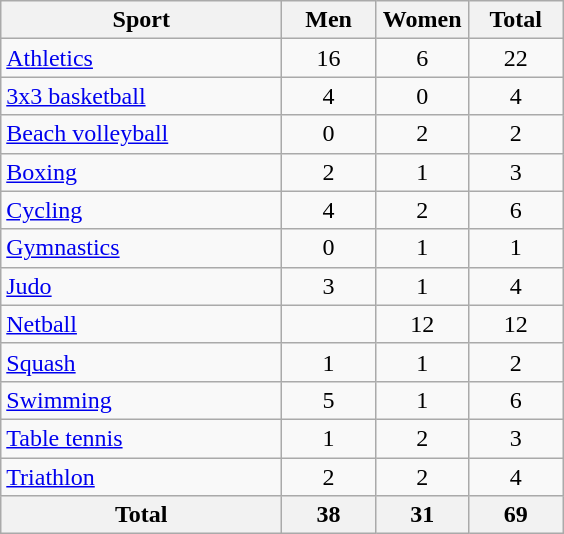<table class="wikitable sortable" style="text-align:center;">
<tr>
<th width=180>Sport</th>
<th width=55>Men</th>
<th width=55>Women</th>
<th width=55>Total</th>
</tr>
<tr>
<td align=left><a href='#'>Athletics</a></td>
<td>16</td>
<td>6</td>
<td>22</td>
</tr>
<tr>
<td align=left><a href='#'>3x3 basketball</a></td>
<td>4</td>
<td>0</td>
<td>4</td>
</tr>
<tr>
<td align=left><a href='#'>Beach volleyball</a></td>
<td>0</td>
<td>2</td>
<td>2</td>
</tr>
<tr>
<td align=left><a href='#'>Boxing</a></td>
<td>2</td>
<td>1</td>
<td>3</td>
</tr>
<tr>
<td align=left><a href='#'>Cycling</a></td>
<td>4</td>
<td>2</td>
<td>6</td>
</tr>
<tr>
<td align=left><a href='#'>Gymnastics</a></td>
<td>0</td>
<td>1</td>
<td>1</td>
</tr>
<tr>
<td align=left><a href='#'>Judo</a></td>
<td>3</td>
<td>1</td>
<td>4</td>
</tr>
<tr>
<td align=left><a href='#'>Netball</a></td>
<td></td>
<td>12</td>
<td>12</td>
</tr>
<tr>
<td align=left><a href='#'>Squash</a></td>
<td>1</td>
<td>1</td>
<td>2</td>
</tr>
<tr>
<td align=left><a href='#'>Swimming</a></td>
<td>5</td>
<td>1</td>
<td>6</td>
</tr>
<tr>
<td align=left><a href='#'>Table tennis</a></td>
<td>1</td>
<td>2</td>
<td>3</td>
</tr>
<tr>
<td align=left><a href='#'>Triathlon</a></td>
<td>2</td>
<td>2</td>
<td>4</td>
</tr>
<tr>
<th>Total</th>
<th>38</th>
<th>31</th>
<th>69</th>
</tr>
</table>
